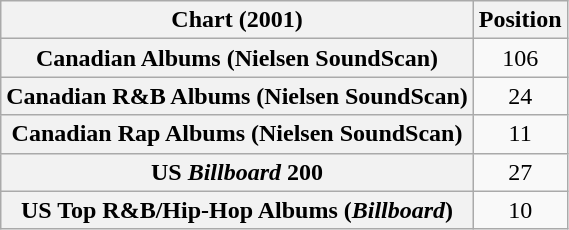<table class="wikitable sortable plainrowheaders">
<tr>
<th scope="col">Chart (2001)</th>
<th scope="col">Position</th>
</tr>
<tr>
<th scope="row">Canadian Albums (Nielsen SoundScan)</th>
<td style="text-align:center;">106</td>
</tr>
<tr>
<th scope="row">Canadian R&B Albums (Nielsen SoundScan)</th>
<td align="center">24</td>
</tr>
<tr>
<th scope="row">Canadian Rap Albums (Nielsen SoundScan)</th>
<td align="center">11</td>
</tr>
<tr>
<th scope="row">US <em>Billboard</em> 200</th>
<td style="text-align:center;">27</td>
</tr>
<tr>
<th scope="row">US Top R&B/Hip-Hop Albums (<em>Billboard</em>)</th>
<td style="text-align:center;">10</td>
</tr>
</table>
